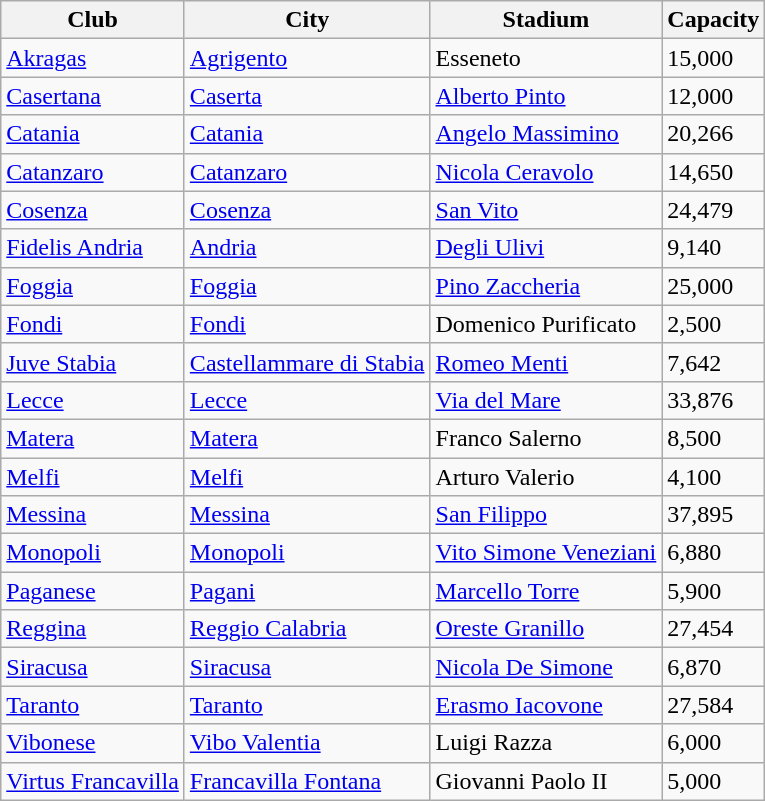<table class="wikitable sortable">
<tr>
<th>Club</th>
<th>City</th>
<th>Stadium</th>
<th>Capacity</th>
</tr>
<tr>
<td><a href='#'>Akragas</a></td>
<td><a href='#'>Agrigento</a></td>
<td>Esseneto</td>
<td>15,000</td>
</tr>
<tr>
<td><a href='#'>Casertana</a></td>
<td><a href='#'>Caserta</a></td>
<td><a href='#'>Alberto Pinto</a></td>
<td>12,000</td>
</tr>
<tr>
<td><a href='#'>Catania</a></td>
<td><a href='#'>Catania</a></td>
<td><a href='#'>Angelo Massimino</a></td>
<td>20,266</td>
</tr>
<tr>
<td><a href='#'>Catanzaro</a></td>
<td><a href='#'>Catanzaro</a></td>
<td><a href='#'>Nicola Ceravolo</a></td>
<td>14,650</td>
</tr>
<tr>
<td><a href='#'>Cosenza</a></td>
<td><a href='#'>Cosenza</a></td>
<td><a href='#'>San Vito</a></td>
<td>24,479</td>
</tr>
<tr>
<td><a href='#'>Fidelis Andria</a></td>
<td><a href='#'>Andria</a></td>
<td><a href='#'>Degli Ulivi</a></td>
<td>9,140</td>
</tr>
<tr>
<td><a href='#'>Foggia</a></td>
<td><a href='#'>Foggia</a></td>
<td><a href='#'>Pino Zaccheria</a></td>
<td>25,000</td>
</tr>
<tr>
<td><a href='#'>Fondi</a></td>
<td><a href='#'>Fondi</a></td>
<td>Domenico Purificato</td>
<td>2,500</td>
</tr>
<tr>
<td><a href='#'>Juve Stabia</a></td>
<td><a href='#'>Castellammare di Stabia</a></td>
<td><a href='#'>Romeo Menti</a></td>
<td>7,642</td>
</tr>
<tr>
<td><a href='#'>Lecce</a></td>
<td><a href='#'>Lecce</a></td>
<td><a href='#'>Via del Mare</a></td>
<td>33,876</td>
</tr>
<tr>
<td><a href='#'>Matera</a></td>
<td><a href='#'>Matera</a></td>
<td>Franco Salerno</td>
<td>8,500</td>
</tr>
<tr>
<td><a href='#'>Melfi</a></td>
<td><a href='#'>Melfi</a></td>
<td>Arturo Valerio</td>
<td>4,100</td>
</tr>
<tr>
<td><a href='#'>Messina</a></td>
<td><a href='#'>Messina</a></td>
<td><a href='#'>San Filippo</a></td>
<td>37,895</td>
</tr>
<tr>
<td><a href='#'>Monopoli</a></td>
<td><a href='#'>Monopoli</a></td>
<td><a href='#'>Vito Simone Veneziani</a></td>
<td>6,880</td>
</tr>
<tr>
<td><a href='#'>Paganese</a></td>
<td><a href='#'>Pagani</a></td>
<td><a href='#'>Marcello Torre</a></td>
<td>5,900</td>
</tr>
<tr>
<td><a href='#'>Reggina</a></td>
<td><a href='#'>Reggio Calabria</a></td>
<td><a href='#'>Oreste Granillo</a></td>
<td>27,454</td>
</tr>
<tr>
<td><a href='#'>Siracusa</a></td>
<td><a href='#'>Siracusa</a></td>
<td><a href='#'>Nicola De Simone</a></td>
<td>6,870</td>
</tr>
<tr>
<td><a href='#'>Taranto</a></td>
<td><a href='#'>Taranto</a></td>
<td><a href='#'>Erasmo Iacovone</a></td>
<td>27,584</td>
</tr>
<tr>
<td><a href='#'>Vibonese</a></td>
<td><a href='#'>Vibo Valentia</a></td>
<td>Luigi Razza</td>
<td>6,000</td>
</tr>
<tr>
<td><a href='#'>Virtus Francavilla</a></td>
<td><a href='#'>Francavilla Fontana</a></td>
<td>Giovanni Paolo II</td>
<td>5,000</td>
</tr>
</table>
